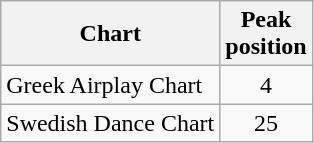<table class="wikitable sortable">
<tr>
<th>Chart</th>
<th>Peak<br>position</th>
</tr>
<tr>
<td>Greek Airplay Chart</td>
<td align="center">4</td>
</tr>
<tr>
<td>Swedish Dance Chart</td>
<td align="center">25</td>
</tr>
</table>
